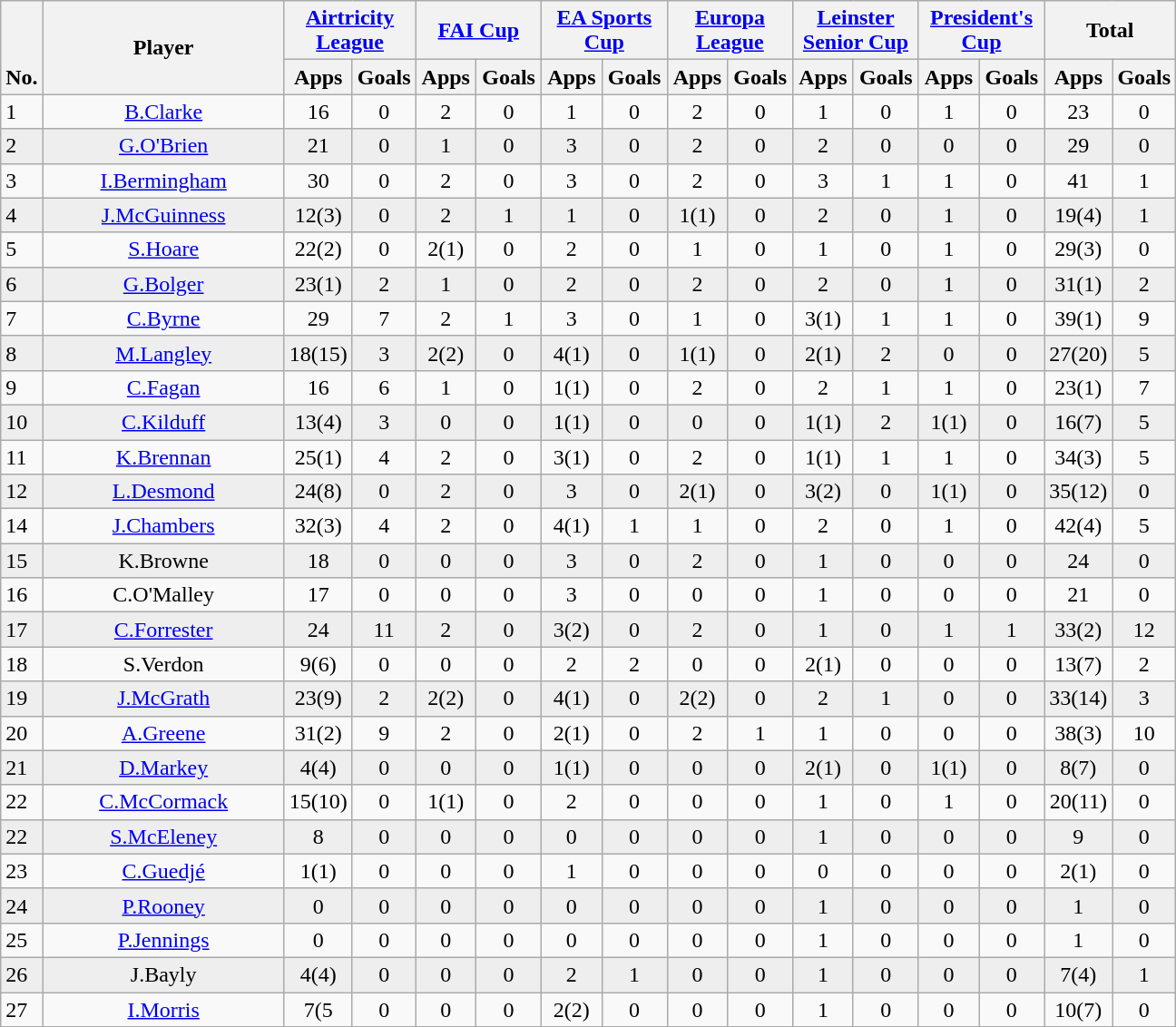<table class="wikitable" style="text-align:center">
<tr>
<th rowspan=2 style="vertical-align:bottom;">No.</th>
<th rowspan=2 style="width:170px;">Player</th>
<th colspan=2 style="width:85px;"><a href='#'>Airtricity League</a></th>
<th colspan=2 style="width:85px;"><a href='#'>FAI Cup</a></th>
<th colspan=2 style="width:85px;"><a href='#'>EA Sports Cup</a></th>
<th colspan=2 style="width:85px;"><a href='#'>Europa League</a></th>
<th colspan=2 style="width:85px;"><a href='#'>Leinster Senior Cup</a></th>
<th colspan=2 style="width:85px;"><a href='#'>President's Cup</a></th>
<th colspan=2 style="width:85px;">Total</th>
</tr>
<tr>
<th>Apps</th>
<th>Goals</th>
<th>Apps</th>
<th>Goals</th>
<th>Apps</th>
<th>Goals</th>
<th>Apps</th>
<th>Goals</th>
<th>Apps</th>
<th>Goals</th>
<th>Apps</th>
<th>Goals</th>
<th>Apps</th>
<th>Goals</th>
</tr>
<tr>
<td align=left>1</td>
<td><a href='#'>B.Clarke</a></td>
<td>16</td>
<td>0</td>
<td>2</td>
<td>0</td>
<td>1</td>
<td>0</td>
<td>2</td>
<td>0</td>
<td>1</td>
<td>0</td>
<td>1</td>
<td>0</td>
<td>23</td>
<td>0</td>
</tr>
<tr style="background:#eee;">
<td align=left>2</td>
<td><a href='#'>G.O'Brien</a></td>
<td>21</td>
<td>0</td>
<td>1</td>
<td>0</td>
<td>3</td>
<td>0</td>
<td>2</td>
<td>0</td>
<td>2</td>
<td>0</td>
<td>0</td>
<td>0</td>
<td>29</td>
<td>0</td>
</tr>
<tr>
<td align=left>3</td>
<td><a href='#'>I.Bermingham</a></td>
<td>30</td>
<td>0</td>
<td>2</td>
<td>0</td>
<td>3</td>
<td>0</td>
<td>2</td>
<td>0</td>
<td>3</td>
<td>1</td>
<td>1</td>
<td>0</td>
<td>41</td>
<td>1</td>
</tr>
<tr style="background:#eee;">
<td align=left>4</td>
<td><a href='#'>J.McGuinness</a></td>
<td>12(3)</td>
<td>0</td>
<td>2</td>
<td>1</td>
<td>1</td>
<td>0</td>
<td>1(1)</td>
<td>0</td>
<td>2</td>
<td>0</td>
<td>1</td>
<td>0</td>
<td>19(4)</td>
<td>1</td>
</tr>
<tr>
<td align=left>5</td>
<td><a href='#'>S.Hoare</a></td>
<td>22(2)</td>
<td>0</td>
<td>2(1)</td>
<td>0</td>
<td>2</td>
<td>0</td>
<td>1</td>
<td>0</td>
<td>1</td>
<td>0</td>
<td>1</td>
<td>0</td>
<td>29(3)</td>
<td>0</td>
</tr>
<tr style="background:#eee;">
<td align=left>6</td>
<td><a href='#'>G.Bolger</a></td>
<td>23(1)</td>
<td>2</td>
<td>1</td>
<td>0</td>
<td>2</td>
<td>0</td>
<td>2</td>
<td>0</td>
<td>2</td>
<td>0</td>
<td>1</td>
<td>0</td>
<td>31(1)</td>
<td>2</td>
</tr>
<tr>
<td align=left>7</td>
<td><a href='#'>C.Byrne</a></td>
<td>29</td>
<td>7</td>
<td>2</td>
<td>1</td>
<td>3</td>
<td>0</td>
<td>1</td>
<td>0</td>
<td>3(1)</td>
<td>1</td>
<td>1</td>
<td>0</td>
<td>39(1)</td>
<td>9</td>
</tr>
<tr style="background:#eee;">
<td align=left>8</td>
<td><a href='#'>M.Langley</a></td>
<td>18(15)</td>
<td>3</td>
<td>2(2)</td>
<td>0</td>
<td>4(1)</td>
<td>0</td>
<td>1(1)</td>
<td>0</td>
<td>2(1)</td>
<td>2</td>
<td>0</td>
<td>0</td>
<td>27(20)</td>
<td>5</td>
</tr>
<tr>
<td align=left>9</td>
<td><a href='#'>C.Fagan</a></td>
<td>16</td>
<td>6</td>
<td>1</td>
<td>0</td>
<td>1(1)</td>
<td>0</td>
<td>2</td>
<td>0</td>
<td>2</td>
<td>1</td>
<td>1</td>
<td>0</td>
<td>23(1)</td>
<td>7</td>
</tr>
<tr style="background:#eee;">
<td align=left>10</td>
<td><a href='#'>C.Kilduff</a></td>
<td>13(4)</td>
<td>3</td>
<td>0</td>
<td>0</td>
<td>1(1)</td>
<td>0</td>
<td>0</td>
<td>0</td>
<td>1(1)</td>
<td>2</td>
<td>1(1)</td>
<td>0</td>
<td>16(7)</td>
<td>5</td>
</tr>
<tr>
<td align=left>11</td>
<td><a href='#'>K.Brennan</a></td>
<td>25(1)</td>
<td>4</td>
<td>2</td>
<td>0</td>
<td>3(1)</td>
<td>0</td>
<td>2</td>
<td>0</td>
<td>1(1)</td>
<td>1</td>
<td>1</td>
<td>0</td>
<td>34(3)</td>
<td>5</td>
</tr>
<tr style="background:#eee;">
<td align=left>12</td>
<td><a href='#'>L.Desmond</a></td>
<td>24(8)</td>
<td>0</td>
<td>2</td>
<td>0</td>
<td>3</td>
<td>0</td>
<td>2(1)</td>
<td>0</td>
<td>3(2)</td>
<td>0</td>
<td>1(1)</td>
<td>0</td>
<td>35(12)</td>
<td>0</td>
</tr>
<tr>
<td align=left>14</td>
<td><a href='#'>J.Chambers</a></td>
<td>32(3)</td>
<td>4</td>
<td>2</td>
<td>0</td>
<td>4(1)</td>
<td>1</td>
<td>1</td>
<td>0</td>
<td>2</td>
<td>0</td>
<td>1</td>
<td>0</td>
<td>42(4)</td>
<td>5</td>
</tr>
<tr style="background:#eee;">
<td align=left>15</td>
<td>K.Browne</td>
<td>18</td>
<td>0</td>
<td>0</td>
<td>0</td>
<td>3</td>
<td>0</td>
<td>2</td>
<td>0</td>
<td>1</td>
<td>0</td>
<td>0</td>
<td>0</td>
<td>24</td>
<td>0</td>
</tr>
<tr>
<td align=left>16</td>
<td>C.O'Malley</td>
<td>17</td>
<td>0</td>
<td>0</td>
<td>0</td>
<td>3</td>
<td>0</td>
<td>0</td>
<td>0</td>
<td>1</td>
<td>0</td>
<td>0</td>
<td>0</td>
<td>21</td>
<td>0</td>
</tr>
<tr style="background:#eee;">
<td align=left>17</td>
<td><a href='#'>C.Forrester</a></td>
<td>24</td>
<td>11</td>
<td>2</td>
<td>0</td>
<td>3(2)</td>
<td>0</td>
<td>2</td>
<td>0</td>
<td>1</td>
<td>0</td>
<td>1</td>
<td>1</td>
<td>33(2)</td>
<td>12</td>
</tr>
<tr>
<td align=left>18</td>
<td>S.Verdon</td>
<td>9(6)</td>
<td>0</td>
<td>0</td>
<td>0</td>
<td>2</td>
<td>2</td>
<td>0</td>
<td>0</td>
<td>2(1)</td>
<td>0</td>
<td>0</td>
<td>0</td>
<td>13(7)</td>
<td>2</td>
</tr>
<tr style="background:#eee;">
<td align=left>19</td>
<td><a href='#'>J.McGrath</a></td>
<td>23(9)</td>
<td>2</td>
<td>2(2)</td>
<td>0</td>
<td>4(1)</td>
<td>0</td>
<td>2(2)</td>
<td>0</td>
<td>2</td>
<td>1</td>
<td>0</td>
<td>0</td>
<td>33(14)</td>
<td>3</td>
</tr>
<tr>
<td align=left>20</td>
<td><a href='#'>A.Greene</a></td>
<td>31(2)</td>
<td>9</td>
<td>2</td>
<td>0</td>
<td>2(1)</td>
<td>0</td>
<td>2</td>
<td>1</td>
<td>1</td>
<td>0</td>
<td>0</td>
<td>0</td>
<td>38(3)</td>
<td>10</td>
</tr>
<tr style="background:#eee;">
<td align=left>21</td>
<td><a href='#'>D.Markey</a></td>
<td>4(4)</td>
<td>0</td>
<td>0</td>
<td>0</td>
<td>1(1)</td>
<td>0</td>
<td>0</td>
<td>0</td>
<td>2(1)</td>
<td>0</td>
<td>1(1)</td>
<td>0</td>
<td>8(7)</td>
<td>0</td>
</tr>
<tr>
<td align=left>22</td>
<td><a href='#'>C.McCormack</a></td>
<td>15(10)</td>
<td>0</td>
<td>1(1)</td>
<td>0</td>
<td>2</td>
<td>0</td>
<td>0</td>
<td>0</td>
<td>1</td>
<td>0</td>
<td>1</td>
<td>0</td>
<td>20(11)</td>
<td>0</td>
</tr>
<tr style="background:#eee;">
<td align=left>22</td>
<td><a href='#'>S.McEleney</a></td>
<td>8</td>
<td>0</td>
<td>0</td>
<td>0</td>
<td>0</td>
<td>0</td>
<td>0</td>
<td>0</td>
<td>1</td>
<td>0</td>
<td>0</td>
<td>0</td>
<td>9</td>
<td>0</td>
</tr>
<tr>
<td align=left>23</td>
<td><a href='#'>C.Guedjé</a></td>
<td>1(1)</td>
<td>0</td>
<td>0</td>
<td>0</td>
<td>1</td>
<td>0</td>
<td>0</td>
<td>0</td>
<td>0</td>
<td>0</td>
<td>0</td>
<td>0</td>
<td>2(1)</td>
<td>0</td>
</tr>
<tr style="background:#eee;">
<td align=left>24</td>
<td><a href='#'>P.Rooney</a></td>
<td>0</td>
<td>0</td>
<td>0</td>
<td>0</td>
<td>0</td>
<td>0</td>
<td>0</td>
<td>0</td>
<td>1</td>
<td>0</td>
<td>0</td>
<td>0</td>
<td>1</td>
<td>0</td>
</tr>
<tr>
<td align=left>25</td>
<td><a href='#'>P.Jennings</a></td>
<td>0</td>
<td>0</td>
<td>0</td>
<td>0</td>
<td>0</td>
<td>0</td>
<td>0</td>
<td>0</td>
<td>1</td>
<td>0</td>
<td>0</td>
<td>0</td>
<td>1</td>
<td>0</td>
</tr>
<tr style="background:#eee;">
<td align=left>26</td>
<td>J.Bayly</td>
<td>4(4)</td>
<td>0</td>
<td>0</td>
<td>0</td>
<td>2</td>
<td>1</td>
<td>0</td>
<td>0</td>
<td>1</td>
<td>0</td>
<td>0</td>
<td>0</td>
<td>7(4)</td>
<td>1</td>
</tr>
<tr>
<td align=left>27</td>
<td><a href='#'>I.Morris</a></td>
<td>7(5</td>
<td>0</td>
<td>0</td>
<td>0</td>
<td>2(2)</td>
<td>0</td>
<td>0</td>
<td>0</td>
<td>1</td>
<td>0</td>
<td>0</td>
<td>0</td>
<td>10(7)</td>
<td>0</td>
</tr>
</table>
